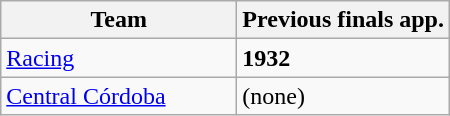<table class="wikitable">
<tr>
<th width=150px>Team</th>
<th>Previous finals app.</th>
</tr>
<tr>
<td><a href='#'>Racing</a></td>
<td><strong>1932</strong></td>
</tr>
<tr>
<td><a href='#'>Central Córdoba</a></td>
<td>(none)</td>
</tr>
</table>
